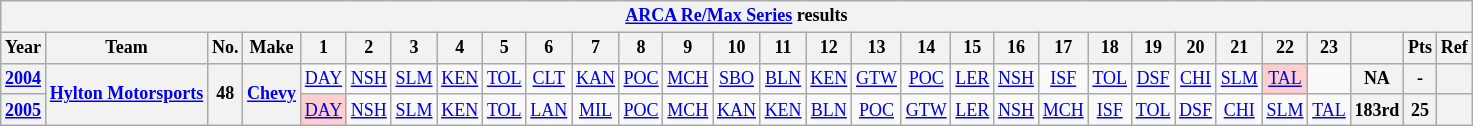<table class="wikitable" style="text-align:center; font-size:75%">
<tr>
<th colspan=30><a href='#'>ARCA Re/Max Series</a> results</th>
</tr>
<tr>
<th>Year</th>
<th>Team</th>
<th>No.</th>
<th>Make</th>
<th>1</th>
<th>2</th>
<th>3</th>
<th>4</th>
<th>5</th>
<th>6</th>
<th>7</th>
<th>8</th>
<th>9</th>
<th>10</th>
<th>11</th>
<th>12</th>
<th>13</th>
<th>14</th>
<th>15</th>
<th>16</th>
<th>17</th>
<th>18</th>
<th>19</th>
<th>20</th>
<th>21</th>
<th>22</th>
<th>23</th>
<th></th>
<th>Pts</th>
<th>Ref</th>
</tr>
<tr>
<th><a href='#'>2004</a></th>
<th rowspan=2><a href='#'>Hylton Motorsports</a></th>
<th rowspan=2>48</th>
<th rowspan=2><a href='#'>Chevy</a></th>
<td><a href='#'>DAY</a></td>
<td><a href='#'>NSH</a></td>
<td><a href='#'>SLM</a></td>
<td><a href='#'>KEN</a></td>
<td><a href='#'>TOL</a></td>
<td><a href='#'>CLT</a></td>
<td><a href='#'>KAN</a></td>
<td><a href='#'>POC</a></td>
<td><a href='#'>MCH</a></td>
<td><a href='#'>SBO</a></td>
<td><a href='#'>BLN</a></td>
<td><a href='#'>KEN</a></td>
<td><a href='#'>GTW</a></td>
<td><a href='#'>POC</a></td>
<td><a href='#'>LER</a></td>
<td><a href='#'>NSH</a></td>
<td><a href='#'>ISF</a></td>
<td><a href='#'>TOL</a></td>
<td><a href='#'>DSF</a></td>
<td><a href='#'>CHI</a></td>
<td><a href='#'>SLM</a></td>
<td style="background:#FFCFCF;"><a href='#'>TAL</a><br></td>
<td></td>
<th>NA</th>
<th>-</th>
<th></th>
</tr>
<tr>
<th><a href='#'>2005</a></th>
<td style="background:#FFCFCF;"><a href='#'>DAY</a><br></td>
<td><a href='#'>NSH</a></td>
<td><a href='#'>SLM</a></td>
<td><a href='#'>KEN</a></td>
<td><a href='#'>TOL</a></td>
<td><a href='#'>LAN</a></td>
<td><a href='#'>MIL</a></td>
<td><a href='#'>POC</a></td>
<td><a href='#'>MCH</a></td>
<td><a href='#'>KAN</a></td>
<td><a href='#'>KEN</a></td>
<td><a href='#'>BLN</a></td>
<td><a href='#'>POC</a></td>
<td><a href='#'>GTW</a></td>
<td><a href='#'>LER</a></td>
<td><a href='#'>NSH</a></td>
<td><a href='#'>MCH</a></td>
<td><a href='#'>ISF</a></td>
<td><a href='#'>TOL</a></td>
<td><a href='#'>DSF</a></td>
<td><a href='#'>CHI</a></td>
<td><a href='#'>SLM</a></td>
<td><a href='#'>TAL</a></td>
<th>183rd</th>
<th>25</th>
<th></th>
</tr>
</table>
